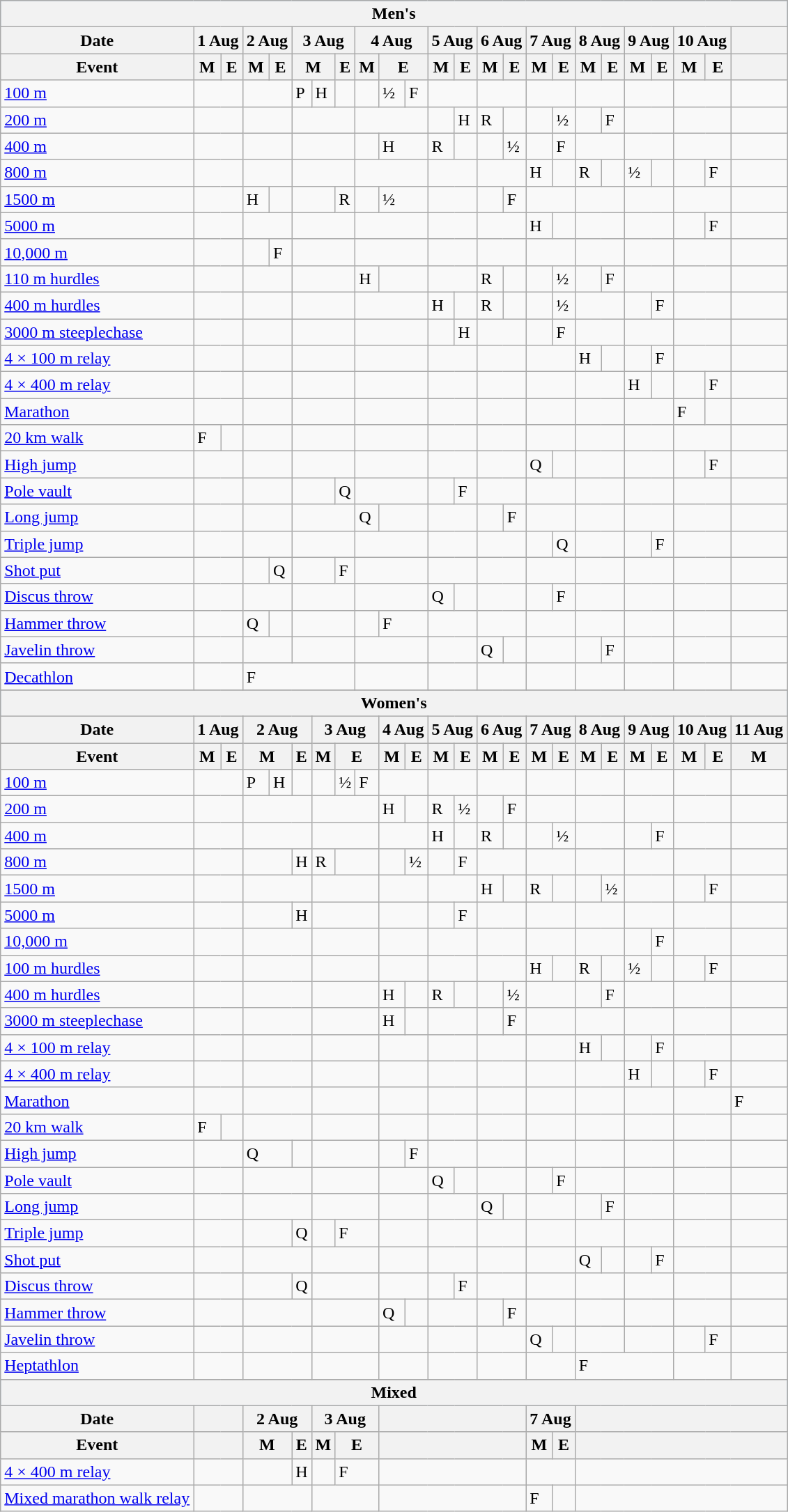<table class="wikitable olympic-schedule athletics-2024">
<tr style="background:#9acdff;">
<th colspan="24">Men's</th>
</tr>
<tr>
<th>Date</th>
<th colspan="2">1 Aug</th>
<th colspan="2">2 Aug</th>
<th colspan="3">3 Aug</th>
<th colspan="3">4 Aug</th>
<th colspan="2">5 Aug</th>
<th colspan="2">6 Aug</th>
<th colspan="2">7 Aug</th>
<th colspan="2">8 Aug</th>
<th colspan="2">9 Aug</th>
<th colspan="2">10 Aug</th>
<th></th>
</tr>
<tr>
<th>Event</th>
<th>M</th>
<th>E</th>
<th>M</th>
<th>E</th>
<th colspan=2>M</th>
<th>E</th>
<th>M</th>
<th colspan=2>E</th>
<th>M</th>
<th>E</th>
<th>M</th>
<th>E</th>
<th>M</th>
<th>E</th>
<th>M</th>
<th>E</th>
<th>M</th>
<th>E</th>
<th>M</th>
<th>E</th>
<th></th>
</tr>
<tr>
<td class="event"><a href='#'>100 m</a></td>
<td colspan="2"></td>
<td colspan=2></td>
<td class="prelims">P</td>
<td class="heats">H</td>
<td></td>
<td></td>
<td class="semifinals">½</td>
<td class="final">F</td>
<td colspan="2"></td>
<td colspan="2"></td>
<td colspan="2"></td>
<td colspan="2"></td>
<td colspan="2"></td>
<td colspan="2"></td>
<td></td>
</tr>
<tr>
<td class="event"><a href='#'>200 m</a></td>
<td colspan=2></td>
<td colspan=2></td>
<td colspan=3></td>
<td colspan="3"></td>
<td></td>
<td class="heats">H</td>
<td class="repechage">R</td>
<td></td>
<td></td>
<td class="semifinals">½</td>
<td></td>
<td class="final">F</td>
<td colspan="2"></td>
<td colspan="2"></td>
<td></td>
</tr>
<tr>
<td class="event"><a href='#'>400 m</a></td>
<td colspan=2></td>
<td colspan=2></td>
<td colspan=3></td>
<td></td>
<td colspan=2 class="heats">H</td>
<td class="repechage">R</td>
<td></td>
<td></td>
<td class="semifinals">½</td>
<td></td>
<td class="final">F</td>
<td colspan="2"></td>
<td colspan="2"></td>
<td colspan="2"></td>
<td></td>
</tr>
<tr>
<td class="event"><a href='#'>800 m</a></td>
<td colspan=2></td>
<td colspan=2></td>
<td colspan=3></td>
<td colspan="3"></td>
<td colspan="2"></td>
<td colspan="2"></td>
<td class="heats">H</td>
<td></td>
<td class="repechage">R</td>
<td></td>
<td class="semifinals">½</td>
<td></td>
<td></td>
<td class="final">F</td>
<td></td>
</tr>
<tr>
<td class="event"><a href='#'>1500 m</a></td>
<td colspan="2"></td>
<td class="heats">H</td>
<td></td>
<td colspan="2"></td>
<td class="repechage">R</td>
<td></td>
<td colspan=2 class="semifinals">½</td>
<td colspan="2"></td>
<td></td>
<td class="final">F</td>
<td colspan="2"></td>
<td colspan="2"></td>
<td colspan="2"></td>
<td colspan="2"></td>
<td></td>
</tr>
<tr>
<td class="event"><a href='#'>5000 m</a></td>
<td colspan=2></td>
<td colspan=2></td>
<td colspan=3></td>
<td colspan="3"></td>
<td colspan="2"></td>
<td colspan="2"></td>
<td class="heats">H</td>
<td></td>
<td colspan="2"></td>
<td colspan="2"></td>
<td></td>
<td class="final">F</td>
<td></td>
</tr>
<tr>
<td class="event"><a href='#'>10,000 m</a></td>
<td colspan="2"></td>
<td></td>
<td class="final">F</td>
<td colspan="3"></td>
<td colspan="3"></td>
<td colspan="2"></td>
<td colspan="2"></td>
<td colspan="2"></td>
<td colspan="2"></td>
<td colspan="2"></td>
<td colspan="2"></td>
<td></td>
</tr>
<tr>
<td class="event"><a href='#'>110 m hurdles</a></td>
<td colspan=2></td>
<td colspan=2></td>
<td colspan=3></td>
<td class="heats">H</td>
<td colspan=2></td>
<td colspan="2"></td>
<td class="repechage">R</td>
<td></td>
<td></td>
<td class="semifinals">½</td>
<td></td>
<td class="final">F</td>
<td colspan="2"></td>
<td colspan="2"></td>
<td></td>
</tr>
<tr>
<td class="event"><a href='#'>400 m hurdles</a></td>
<td colspan=2></td>
<td colspan=2></td>
<td colspan=3></td>
<td colspan=3></td>
<td class="heats">H</td>
<td></td>
<td class="repechage">R</td>
<td></td>
<td></td>
<td class="semifinals">½</td>
<td colspan="2"></td>
<td></td>
<td class="final">F</td>
<td colspan="2"></td>
<td></td>
</tr>
<tr>
<td class="event"><a href='#'>3000 m steeplechase</a></td>
<td colspan=2></td>
<td colspan=2></td>
<td colspan=3></td>
<td colspan="3"></td>
<td></td>
<td class="heats">H</td>
<td colspan="2"></td>
<td></td>
<td class="final">F</td>
<td colspan="2"></td>
<td colspan="2"></td>
<td colspan="2"></td>
<td></td>
</tr>
<tr>
<td class="event"><a href='#'>4 × 100 m relay</a></td>
<td colspan="2"></td>
<td colspan="2"></td>
<td colspan="3"></td>
<td colspan="3"></td>
<td colspan="2"></td>
<td colspan="2"></td>
<td colspan="2"></td>
<td class="heats">H</td>
<td></td>
<td></td>
<td class="final">F</td>
<td colspan="2"></td>
<td></td>
</tr>
<tr>
<td class="event"><a href='#'>4 × 400 m relay</a></td>
<td colspan="2"></td>
<td colspan="2"></td>
<td colspan="3"></td>
<td colspan="3"></td>
<td colspan="2"></td>
<td colspan="2"></td>
<td colspan="2"></td>
<td colspan="2"></td>
<td class="heats">H</td>
<td></td>
<td></td>
<td class="final">F</td>
<td></td>
</tr>
<tr>
<td class="event"><a href='#'>Marathon</a></td>
<td colspan="2"></td>
<td colspan="2"></td>
<td colspan="3"></td>
<td colspan="3"></td>
<td colspan="2"></td>
<td colspan="2"></td>
<td colspan="2"></td>
<td colspan="2"></td>
<td colspan="2"></td>
<td class="final">F</td>
<td></td>
<td></td>
</tr>
<tr>
<td class="event"><a href='#'>20 km walk</a></td>
<td class="final">F</td>
<td></td>
<td colspan="2"></td>
<td colspan="3"></td>
<td colspan="3"></td>
<td colspan="2"></td>
<td colspan="2"></td>
<td colspan="2"></td>
<td colspan="2"></td>
<td colspan="2"></td>
<td colspan="2"></td>
<td></td>
</tr>
<tr>
<td class="event"><a href='#'>High jump</a></td>
<td colspan="2"></td>
<td colspan="2"></td>
<td colspan="3"></td>
<td colspan="3"></td>
<td colspan="2"></td>
<td colspan="2"></td>
<td class="qualifiers">Q</td>
<td></td>
<td colspan="2"></td>
<td colspan="2"></td>
<td></td>
<td class="final">F</td>
<td></td>
</tr>
<tr>
<td class="event"><a href='#'>Pole vault</a></td>
<td colspan="2"></td>
<td colspan=2></td>
<td colspan=2></td>
<td class="qualifiers">Q</td>
<td colspan="3"></td>
<td></td>
<td class="final">F</td>
<td colspan="2"></td>
<td colspan="2"></td>
<td colspan="2"></td>
<td colspan="2"></td>
<td colspan="2"></td>
<td></td>
</tr>
<tr>
<td class="event"><a href='#'>Long jump</a></td>
<td colspan="2"></td>
<td colspan=2></td>
<td colspan="3"></td>
<td class="qualifiers">Q</td>
<td colspan=2></td>
<td colspan="2"></td>
<td></td>
<td class="final">F</td>
<td colspan="2"></td>
<td colspan="2"></td>
<td colspan="2"></td>
<td colspan="2"></td>
<td></td>
</tr>
<tr>
<td class="event"><a href='#'>Triple jump</a></td>
<td colspan="2"></td>
<td colspan="2"></td>
<td colspan="3"></td>
<td colspan="3"></td>
<td colspan="2"></td>
<td colspan="2"></td>
<td></td>
<td class="qualifiers">Q</td>
<td colspan="2"></td>
<td></td>
<td class="final">F</td>
<td colspan="2"></td>
<td></td>
</tr>
<tr>
<td class="event"><a href='#'>Shot put</a></td>
<td colspan="2"></td>
<td></td>
<td class="qualifiers">Q</td>
<td colspan=2></td>
<td class="final">F</td>
<td colspan="3"></td>
<td colspan="2"></td>
<td colspan="2"></td>
<td colspan="2"></td>
<td colspan="2"></td>
<td colspan="2"></td>
<td colspan="2"></td>
<td></td>
</tr>
<tr>
<td class="event"><a href='#'>Discus throw</a></td>
<td colspan="2"></td>
<td colspan="2"></td>
<td colspan="3"></td>
<td colspan="3"></td>
<td class="qualifiers">Q</td>
<td></td>
<td colspan="2"></td>
<td></td>
<td class="final">F</td>
<td colspan="2"></td>
<td colspan="2"></td>
<td colspan="2"></td>
<td></td>
</tr>
<tr>
<td class="event"><a href='#'>Hammer throw</a></td>
<td colspan="2"></td>
<td class="qualifiers">Q</td>
<td></td>
<td colspan="3"></td>
<td></td>
<td colspan=2 class="final">F</td>
<td colspan="2"></td>
<td colspan="2"></td>
<td colspan="2"></td>
<td colspan="2"></td>
<td colspan="2"></td>
<td colspan="2"></td>
<td></td>
</tr>
<tr>
<td class="event"><a href='#'>Javelin throw</a></td>
<td colspan="2"></td>
<td colspan="2"></td>
<td colspan="3"></td>
<td colspan="3"></td>
<td colspan="2"></td>
<td class="qualifiers">Q</td>
<td></td>
<td colspan="2"></td>
<td></td>
<td class="final">F</td>
<td colspan="2"></td>
<td colspan="2"></td>
<td></td>
</tr>
<tr>
<td class="event"><a href='#'>Decathlon</a></td>
<td colspan="2"></td>
<td colspan=5 class="final">F</td>
<td colspan="3"></td>
<td colspan="2"></td>
<td colspan="2"></td>
<td colspan="2"></td>
<td colspan="2"></td>
<td colspan="2"></td>
<td colspan="2"></td>
<td></td>
</tr>
<tr>
</tr>
<tr style="background:#9acdff;">
<th colspan="24">Women's</th>
</tr>
<tr>
<th>Date</th>
<th colspan="2">1 Aug</th>
<th colspan="3">2 Aug</th>
<th colspan="3">3 Aug</th>
<th colspan="2">4 Aug</th>
<th colspan="2">5 Aug</th>
<th colspan="2">6 Aug</th>
<th colspan="2">7 Aug</th>
<th colspan="2">8 Aug</th>
<th colspan="2">9 Aug</th>
<th colspan="2">10 Aug</th>
<th>11 Aug</th>
</tr>
<tr>
<th>Event</th>
<th>M</th>
<th>E</th>
<th colspan=2>M</th>
<th>E</th>
<th>M</th>
<th colspan=2>E</th>
<th>M</th>
<th>E</th>
<th>M</th>
<th>E</th>
<th>M</th>
<th>E</th>
<th>M</th>
<th>E</th>
<th>M</th>
<th>E</th>
<th>M</th>
<th>E</th>
<th>M</th>
<th>E</th>
<th>M</th>
</tr>
<tr>
<td class="event"><a href='#'>100 m</a></td>
<td colspan=2></td>
<td class="prelims">P</td>
<td class="heats">H</td>
<td></td>
<td></td>
<td class="semifinals">½</td>
<td class="final">F</td>
<td colspan="2"></td>
<td colspan="2"></td>
<td colspan="2"></td>
<td colspan="2"></td>
<td colspan="2"></td>
<td colspan="2"></td>
<td colspan="2"></td>
<td></td>
</tr>
<tr>
<td class="event"><a href='#'>200 m</a></td>
<td colspan=2></td>
<td colspan=3></td>
<td colspan=3></td>
<td class="heats">H</td>
<td></td>
<td class="repechage">R</td>
<td class="semifinals">½</td>
<td></td>
<td class="final">F</td>
<td colspan="2"></td>
<td colspan="2"></td>
<td colspan="2"></td>
<td colspan="2"></td>
<td></td>
</tr>
<tr>
<td class="event"><a href='#'>400 m</a></td>
<td colspan=2></td>
<td colspan=3></td>
<td colspan=3></td>
<td colspan="2"></td>
<td class="heats">H</td>
<td></td>
<td class="repechage">R</td>
<td></td>
<td></td>
<td class="semifinals">½</td>
<td colspan="2"></td>
<td></td>
<td class="final">F</td>
<td colspan="2"></td>
<td></td>
</tr>
<tr>
<td class="event"><a href='#'>800 m</a></td>
<td colspan=2></td>
<td colspan=2></td>
<td class="heats">H</td>
<td class="repechage">R</td>
<td colspan=2></td>
<td></td>
<td class="semifinals">½</td>
<td></td>
<td class="final">F</td>
<td colspan="2"></td>
<td colspan="2"></td>
<td colspan="2"></td>
<td colspan="2"></td>
<td colspan="2"></td>
<td></td>
</tr>
<tr>
<td class="event"><a href='#'>1500 m</a></td>
<td colspan=2></td>
<td colspan=3></td>
<td colspan=3></td>
<td colspan="2"></td>
<td colspan="2"></td>
<td class="heats">H</td>
<td></td>
<td class="repechage">R</td>
<td></td>
<td></td>
<td class="semifinals">½</td>
<td colspan="2"></td>
<td></td>
<td class="final">F</td>
<td></td>
</tr>
<tr>
<td class="event"><a href='#'>5000 m</a></td>
<td colspan=2></td>
<td colspan=2></td>
<td class="heats">H</td>
<td colspan=3></td>
<td colspan=2></td>
<td colspan=1></td>
<td class="final">F</td>
<td colspan="2"></td>
<td colspan="2"></td>
<td colspan="2"></td>
<td colspan="2"></td>
<td colspan="2"></td>
<td></td>
</tr>
<tr>
<td class="event"><a href='#'>10,000 m</a></td>
<td colspan="2"></td>
<td colspan="3"></td>
<td colspan="3"></td>
<td colspan="2"></td>
<td colspan="2"></td>
<td colspan="2"></td>
<td colspan="2"></td>
<td colspan="2"></td>
<td></td>
<td class="final">F</td>
<td colspan="2"></td>
<td></td>
</tr>
<tr>
<td class="event"><a href='#'>100 m hurdles</a></td>
<td colspan=2></td>
<td colspan=3></td>
<td colspan=3></td>
<td colspan="2"></td>
<td colspan="2"></td>
<td colspan="2"></td>
<td class="heats">H</td>
<td></td>
<td class="repechage">R</td>
<td></td>
<td class="semifinals">½</td>
<td></td>
<td></td>
<td class="final">F</td>
<td></td>
</tr>
<tr>
<td class="event"><a href='#'>400 m hurdles</a></td>
<td colspan=2></td>
<td colspan=3></td>
<td colspan=3></td>
<td class="heats">H</td>
<td></td>
<td class="repechage">R</td>
<td></td>
<td></td>
<td class="semifinals">½</td>
<td colspan="2"></td>
<td></td>
<td class="final">F</td>
<td colspan="2"></td>
<td colspan="2"></td>
<td></td>
</tr>
<tr>
<td class="event"><a href='#'>3000 m steeplechase</a></td>
<td colspan=2></td>
<td colspan=3></td>
<td colspan=3></td>
<td class="heats">H</td>
<td></td>
<td colspan="2"></td>
<td></td>
<td class="final">F</td>
<td colspan="2"></td>
<td colspan="2"></td>
<td colspan="2"></td>
<td colspan="2"></td>
<td></td>
</tr>
<tr>
<td class="event"><a href='#'>4 × 100 m relay</a></td>
<td colspan="2"></td>
<td colspan="3"></td>
<td colspan="3"></td>
<td colspan="2"></td>
<td colspan="2"></td>
<td colspan="2"></td>
<td colspan="2"></td>
<td class="heats">H</td>
<td></td>
<td></td>
<td class="final">F</td>
<td colspan="2"></td>
<td></td>
</tr>
<tr>
<td class="event"><a href='#'>4 × 400 m relay</a></td>
<td colspan="2"></td>
<td colspan="3"></td>
<td colspan="3"></td>
<td colspan="2"></td>
<td colspan="2"></td>
<td colspan="2"></td>
<td colspan="2"></td>
<td colspan="2"></td>
<td class="heats">H</td>
<td></td>
<td></td>
<td class="final">F</td>
<td></td>
</tr>
<tr>
<td class="event"><a href='#'>Marathon</a></td>
<td colspan="2"></td>
<td colspan="3"></td>
<td colspan="3"></td>
<td colspan="2"></td>
<td colspan="2"></td>
<td colspan="2"></td>
<td colspan="2"></td>
<td colspan="2"></td>
<td colspan="2"></td>
<td colspan="2"></td>
<td class="final">F</td>
</tr>
<tr>
<td class="event"><a href='#'>20 km walk</a></td>
<td class="final">F</td>
<td></td>
<td colspan="3"></td>
<td colspan="3"></td>
<td colspan="2"></td>
<td colspan="2"></td>
<td colspan="2"></td>
<td colspan="2"></td>
<td colspan="2"></td>
<td colspan="2"></td>
<td colspan="2"></td>
<td></td>
</tr>
<tr>
<td class="event"><a href='#'>High jump</a></td>
<td colspan="2"></td>
<td colspan=2 class="qualifiers">Q</td>
<td></td>
<td colspan="3"></td>
<td></td>
<td class="final">F</td>
<td colspan="2"></td>
<td colspan="2"></td>
<td colspan="2"></td>
<td colspan="2"></td>
<td colspan="2"></td>
<td colspan="2"></td>
<td></td>
</tr>
<tr>
<td class="event"><a href='#'>Pole vault</a></td>
<td colspan="2"></td>
<td colspan="3"></td>
<td colspan="3"></td>
<td colspan="2"></td>
<td class="qualifiers">Q</td>
<td></td>
<td colspan="2"></td>
<td></td>
<td class="final">F</td>
<td colspan="2"></td>
<td colspan="2"></td>
<td colspan="2"></td>
<td></td>
</tr>
<tr>
<td class="event"><a href='#'>Long jump</a></td>
<td colspan="2"></td>
<td colspan="3"></td>
<td colspan="3"></td>
<td colspan="2"></td>
<td colspan="2"></td>
<td class="qualifiers">Q</td>
<td></td>
<td colspan="2"></td>
<td></td>
<td class="final">F</td>
<td colspan="2"></td>
<td colspan="2"></td>
<td></td>
</tr>
<tr>
<td class="event"><a href='#'>Triple jump</a></td>
<td colspan="2"></td>
<td colspan=2></td>
<td class="qualifiers">Q</td>
<td></td>
<td colspan=2 class="final">F</td>
<td colspan="2"></td>
<td colspan="2"></td>
<td colspan="2"></td>
<td colspan="2"></td>
<td colspan="2"></td>
<td colspan="2"></td>
<td colspan="2"></td>
<td></td>
</tr>
<tr>
<td class="event"><a href='#'>Shot put</a></td>
<td colspan="2"></td>
<td colspan="3"></td>
<td colspan="3"></td>
<td colspan="2"></td>
<td colspan="2"></td>
<td colspan="2"></td>
<td colspan="2"></td>
<td class="qualifiers">Q</td>
<td></td>
<td></td>
<td class="final">F</td>
<td colspan="2"></td>
<td></td>
</tr>
<tr>
<td class="event"><a href='#'>Discus throw</a></td>
<td colspan="2"></td>
<td colspan=2></td>
<td class="qualifiers">Q</td>
<td colspan="3"></td>
<td colspan="2"></td>
<td></td>
<td class="final">F</td>
<td colspan="2"></td>
<td colspan="2"></td>
<td colspan="2"></td>
<td colspan="2"></td>
<td colspan="2"></td>
<td></td>
</tr>
<tr>
<td class="event"><a href='#'>Hammer throw</a></td>
<td colspan="2"></td>
<td colspan="3"></td>
<td colspan="3"></td>
<td class="qualifiers">Q</td>
<td></td>
<td colspan="2"></td>
<td></td>
<td class="final">F</td>
<td colspan="2"></td>
<td colspan="2"></td>
<td colspan="2"></td>
<td colspan="2"></td>
<td></td>
</tr>
<tr>
<td class="event"><a href='#'>Javelin throw</a></td>
<td colspan="2"></td>
<td colspan="3"></td>
<td colspan="3"></td>
<td colspan="2"></td>
<td colspan="2"></td>
<td colspan="2"></td>
<td class="qualifiers">Q</td>
<td></td>
<td colspan="2"></td>
<td colspan="2"></td>
<td></td>
<td class="final">F</td>
<td></td>
</tr>
<tr>
<td class="event"><a href='#'>Heptathlon</a></td>
<td colspan="2"></td>
<td colspan="3"></td>
<td colspan="3"></td>
<td colspan="2"></td>
<td colspan="2"></td>
<td colspan="2"></td>
<td colspan="2"></td>
<td colspan=4 class="final">F</td>
<td colspan="2"></td>
<td></td>
</tr>
<tr>
</tr>
<tr style="background:#9acdff;">
<th colspan="24">Mixed</th>
</tr>
<tr>
<th>Date</th>
<th colspan="2"></th>
<th colspan="3">2 Aug</th>
<th colspan="3">3 Aug</th>
<th colspan="6"></th>
<th colspan="2">7 Aug</th>
<th colspan="17"></th>
</tr>
<tr>
<th>Event</th>
<th colspan="2"></th>
<th colspan="2">M</th>
<th>E</th>
<th>M</th>
<th colspan="2">E</th>
<th colspan="6"></th>
<th>M</th>
<th>E</th>
<th colspan="17"></th>
</tr>
<tr>
<td class="event"><a href='#'>4 × 400 m relay</a></td>
<td colspan="2"></td>
<td colspan="2"></td>
<td class="heats">H</td>
<td></td>
<td class="final" colspan="2">F</td>
<td colspan="6"></td>
<td colspan="2"></td>
<td colspan="17"></td>
</tr>
<tr>
<td class="event"><a href='#'>Mixed marathon walk relay</a></td>
<td colspan=2></td>
<td colspan=3></td>
<td colspan=3></td>
<td colspan="6"></td>
<td class="final">F</td>
<td></td>
<td colspan="17"></td>
</tr>
</table>
